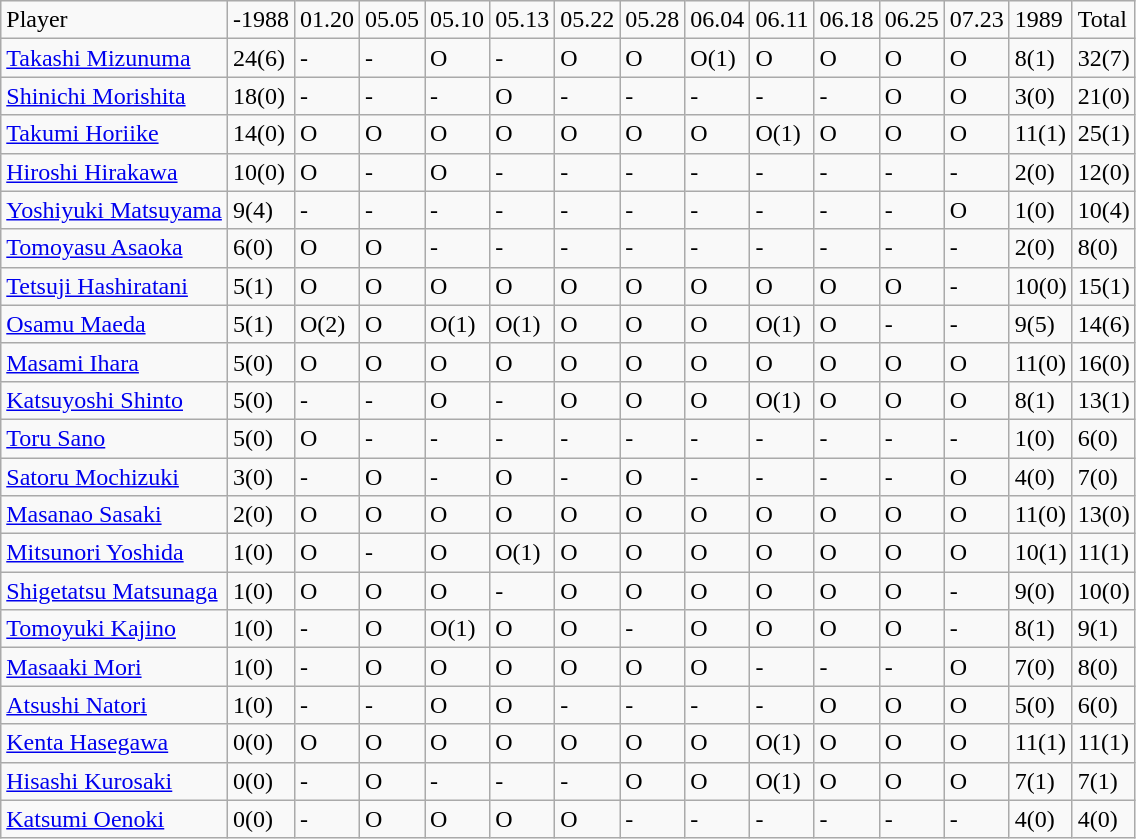<table class="wikitable" style="text-align:left;">
<tr>
<td>Player</td>
<td>-1988</td>
<td>01.20</td>
<td>05.05</td>
<td>05.10</td>
<td>05.13</td>
<td>05.22</td>
<td>05.28</td>
<td>06.04</td>
<td>06.11</td>
<td>06.18</td>
<td>06.25</td>
<td>07.23</td>
<td>1989</td>
<td>Total</td>
</tr>
<tr>
<td><a href='#'>Takashi Mizunuma</a></td>
<td>24(6)</td>
<td>-</td>
<td>-</td>
<td>O</td>
<td>-</td>
<td>O</td>
<td>O</td>
<td>O(1)</td>
<td>O</td>
<td>O</td>
<td>O</td>
<td>O</td>
<td>8(1)</td>
<td>32(7)</td>
</tr>
<tr>
<td><a href='#'>Shinichi Morishita</a></td>
<td>18(0)</td>
<td>-</td>
<td>-</td>
<td>-</td>
<td>O</td>
<td>-</td>
<td>-</td>
<td>-</td>
<td>-</td>
<td>-</td>
<td>O</td>
<td>O</td>
<td>3(0)</td>
<td>21(0)</td>
</tr>
<tr>
<td><a href='#'>Takumi Horiike</a></td>
<td>14(0)</td>
<td>O</td>
<td>O</td>
<td>O</td>
<td>O</td>
<td>O</td>
<td>O</td>
<td>O</td>
<td>O(1)</td>
<td>O</td>
<td>O</td>
<td>O</td>
<td>11(1)</td>
<td>25(1)</td>
</tr>
<tr>
<td><a href='#'>Hiroshi Hirakawa</a></td>
<td>10(0)</td>
<td>O</td>
<td>-</td>
<td>O</td>
<td>-</td>
<td>-</td>
<td>-</td>
<td>-</td>
<td>-</td>
<td>-</td>
<td>-</td>
<td>-</td>
<td>2(0)</td>
<td>12(0)</td>
</tr>
<tr>
<td><a href='#'>Yoshiyuki Matsuyama</a></td>
<td>9(4)</td>
<td>-</td>
<td>-</td>
<td>-</td>
<td>-</td>
<td>-</td>
<td>-</td>
<td>-</td>
<td>-</td>
<td>-</td>
<td>-</td>
<td>O</td>
<td>1(0)</td>
<td>10(4)</td>
</tr>
<tr>
<td><a href='#'>Tomoyasu Asaoka</a></td>
<td>6(0)</td>
<td>O</td>
<td>O</td>
<td>-</td>
<td>-</td>
<td>-</td>
<td>-</td>
<td>-</td>
<td>-</td>
<td>-</td>
<td>-</td>
<td>-</td>
<td>2(0)</td>
<td>8(0)</td>
</tr>
<tr>
<td><a href='#'>Tetsuji Hashiratani</a></td>
<td>5(1)</td>
<td>O</td>
<td>O</td>
<td>O</td>
<td>O</td>
<td>O</td>
<td>O</td>
<td>O</td>
<td>O</td>
<td>O</td>
<td>O</td>
<td>-</td>
<td>10(0)</td>
<td>15(1)</td>
</tr>
<tr>
<td><a href='#'>Osamu Maeda</a></td>
<td>5(1)</td>
<td>O(2)</td>
<td>O</td>
<td>O(1)</td>
<td>O(1)</td>
<td>O</td>
<td>O</td>
<td>O</td>
<td>O(1)</td>
<td>O</td>
<td>-</td>
<td>-</td>
<td>9(5)</td>
<td>14(6)</td>
</tr>
<tr>
<td><a href='#'>Masami Ihara</a></td>
<td>5(0)</td>
<td>O</td>
<td>O</td>
<td>O</td>
<td>O</td>
<td>O</td>
<td>O</td>
<td>O</td>
<td>O</td>
<td>O</td>
<td>O</td>
<td>O</td>
<td>11(0)</td>
<td>16(0)</td>
</tr>
<tr>
<td><a href='#'>Katsuyoshi Shinto</a></td>
<td>5(0)</td>
<td>-</td>
<td>-</td>
<td>O</td>
<td>-</td>
<td>O</td>
<td>O</td>
<td>O</td>
<td>O(1)</td>
<td>O</td>
<td>O</td>
<td>O</td>
<td>8(1)</td>
<td>13(1)</td>
</tr>
<tr>
<td><a href='#'>Toru Sano</a></td>
<td>5(0)</td>
<td>O</td>
<td>-</td>
<td>-</td>
<td>-</td>
<td>-</td>
<td>-</td>
<td>-</td>
<td>-</td>
<td>-</td>
<td>-</td>
<td>-</td>
<td>1(0)</td>
<td>6(0)</td>
</tr>
<tr>
<td><a href='#'>Satoru Mochizuki</a></td>
<td>3(0)</td>
<td>-</td>
<td>O</td>
<td>-</td>
<td>O</td>
<td>-</td>
<td>O</td>
<td>-</td>
<td>-</td>
<td>-</td>
<td>-</td>
<td>O</td>
<td>4(0)</td>
<td>7(0)</td>
</tr>
<tr>
<td><a href='#'>Masanao Sasaki</a></td>
<td>2(0)</td>
<td>O</td>
<td>O</td>
<td>O</td>
<td>O</td>
<td>O</td>
<td>O</td>
<td>O</td>
<td>O</td>
<td>O</td>
<td>O</td>
<td>O</td>
<td>11(0)</td>
<td>13(0)</td>
</tr>
<tr>
<td><a href='#'>Mitsunori Yoshida</a></td>
<td>1(0)</td>
<td>O</td>
<td>-</td>
<td>O</td>
<td>O(1)</td>
<td>O</td>
<td>O</td>
<td>O</td>
<td>O</td>
<td>O</td>
<td>O</td>
<td>O</td>
<td>10(1)</td>
<td>11(1)</td>
</tr>
<tr>
<td><a href='#'>Shigetatsu Matsunaga</a></td>
<td>1(0)</td>
<td>O</td>
<td>O</td>
<td>O</td>
<td>-</td>
<td>O</td>
<td>O</td>
<td>O</td>
<td>O</td>
<td>O</td>
<td>O</td>
<td>-</td>
<td>9(0)</td>
<td>10(0)</td>
</tr>
<tr>
<td><a href='#'>Tomoyuki Kajino</a></td>
<td>1(0)</td>
<td>-</td>
<td>O</td>
<td>O(1)</td>
<td>O</td>
<td>O</td>
<td>-</td>
<td>O</td>
<td>O</td>
<td>O</td>
<td>O</td>
<td>-</td>
<td>8(1)</td>
<td>9(1)</td>
</tr>
<tr>
<td><a href='#'>Masaaki Mori</a></td>
<td>1(0)</td>
<td>-</td>
<td>O</td>
<td>O</td>
<td>O</td>
<td>O</td>
<td>O</td>
<td>O</td>
<td>-</td>
<td>-</td>
<td>-</td>
<td>O</td>
<td>7(0)</td>
<td>8(0)</td>
</tr>
<tr>
<td><a href='#'>Atsushi Natori</a></td>
<td>1(0)</td>
<td>-</td>
<td>-</td>
<td>O</td>
<td>O</td>
<td>-</td>
<td>-</td>
<td>-</td>
<td>-</td>
<td>O</td>
<td>O</td>
<td>O</td>
<td>5(0)</td>
<td>6(0)</td>
</tr>
<tr>
<td><a href='#'>Kenta Hasegawa</a></td>
<td>0(0)</td>
<td>O</td>
<td>O</td>
<td>O</td>
<td>O</td>
<td>O</td>
<td>O</td>
<td>O</td>
<td>O(1)</td>
<td>O</td>
<td>O</td>
<td>O</td>
<td>11(1)</td>
<td>11(1)</td>
</tr>
<tr>
<td><a href='#'>Hisashi Kurosaki</a></td>
<td>0(0)</td>
<td>-</td>
<td>O</td>
<td>-</td>
<td>-</td>
<td>-</td>
<td>O</td>
<td>O</td>
<td>O(1)</td>
<td>O</td>
<td>O</td>
<td>O</td>
<td>7(1)</td>
<td>7(1)</td>
</tr>
<tr>
<td><a href='#'>Katsumi Oenoki</a></td>
<td>0(0)</td>
<td>-</td>
<td>O</td>
<td>O</td>
<td>O</td>
<td>O</td>
<td>-</td>
<td>-</td>
<td>-</td>
<td>-</td>
<td>-</td>
<td>-</td>
<td>4(0)</td>
<td>4(0)</td>
</tr>
</table>
